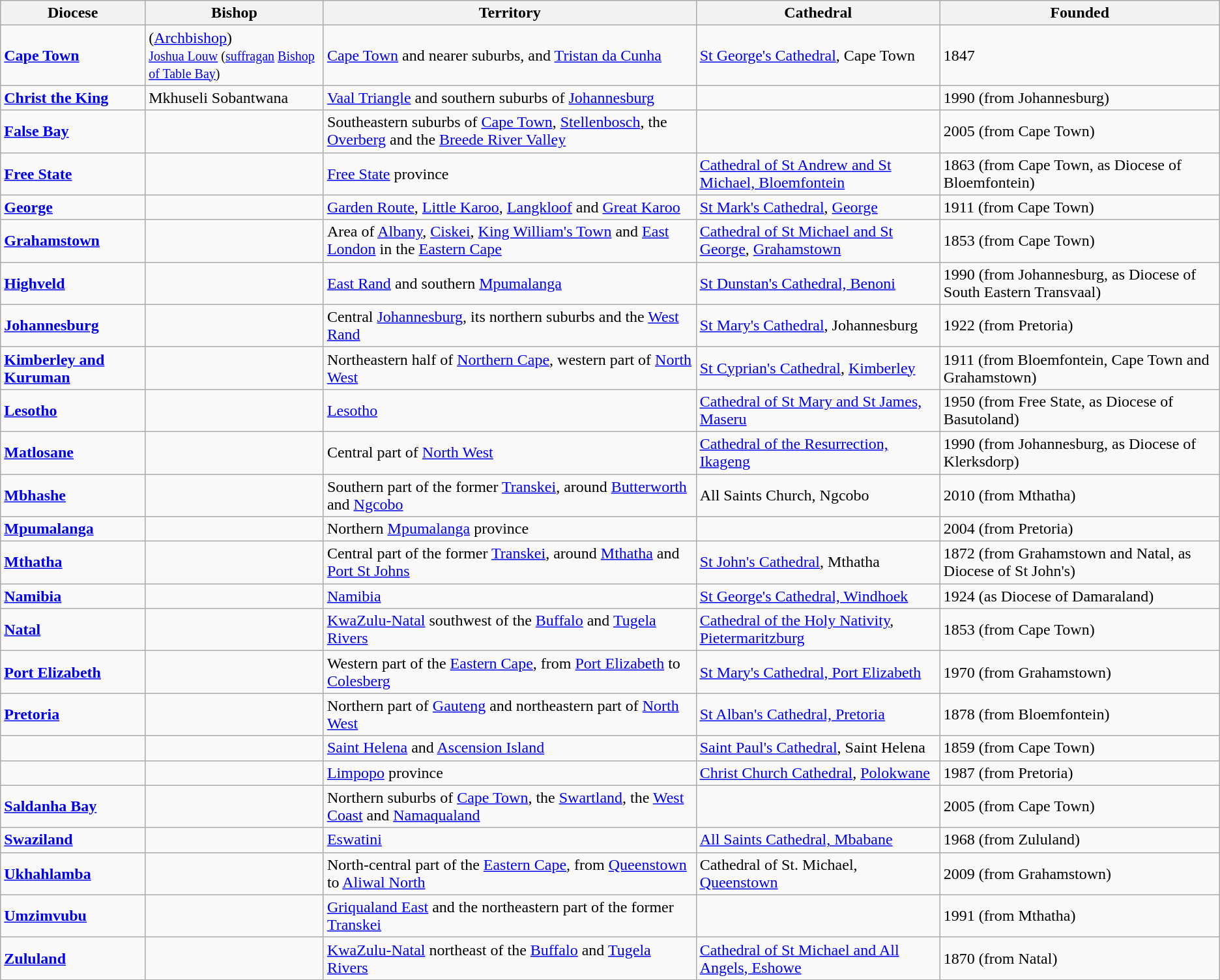<table class="wikitable sortable">
<tr>
<th>Diocese</th>
<th>Bishop</th>
<th class="unsortable">Territory</th>
<th>Cathedral</th>
<th>Founded</th>
</tr>
<tr>
<td><strong><a href='#'>Cape Town</a></strong></td>
<td> (<a href='#'>Archbishop</a>)<br><small><a href='#'>Joshua Louw</a> (<a href='#'>suffragan</a> <a href='#'>Bishop of Table Bay</a>)</small></td>
<td><a href='#'>Cape Town</a> and nearer suburbs, and <a href='#'>Tristan da Cunha</a></td>
<td><a href='#'>St George's Cathedral</a>, Cape Town</td>
<td>1847</td>
</tr>
<tr>
<td><strong><a href='#'>Christ the King</a></strong></td>
<td>Mkhuseli Sobantwana</td>
<td><a href='#'>Vaal Triangle</a> and southern suburbs of <a href='#'>Johannesburg</a></td>
<td></td>
<td>1990 (from Johannesburg)</td>
</tr>
<tr>
<td><strong><a href='#'>False Bay</a></strong></td>
<td></td>
<td>Southeastern suburbs of <a href='#'>Cape Town</a>, <a href='#'>Stellenbosch</a>, the <a href='#'>Overberg</a> and the <a href='#'>Breede River Valley</a></td>
<td></td>
<td>2005 (from Cape Town)</td>
</tr>
<tr>
<td><strong><a href='#'>Free State</a></strong></td>
<td></td>
<td><a href='#'>Free State</a> province</td>
<td><a href='#'>Cathedral of St Andrew and St Michael, Bloemfontein</a></td>
<td>1863 (from Cape Town, as Diocese of Bloemfontein)</td>
</tr>
<tr>
<td><strong><a href='#'>George</a></strong></td>
<td></td>
<td><a href='#'>Garden Route</a>, <a href='#'>Little Karoo</a>, <a href='#'>Langkloof</a> and <a href='#'>Great Karoo</a></td>
<td><a href='#'>St Mark's Cathedral</a>, <a href='#'>George</a></td>
<td>1911 (from Cape Town)</td>
</tr>
<tr>
<td><strong><a href='#'>Grahamstown</a></strong></td>
<td></td>
<td>Area of <a href='#'>Albany</a>, <a href='#'>Ciskei</a>, <a href='#'>King William's Town</a> and <a href='#'>East London</a> in the <a href='#'>Eastern Cape</a></td>
<td><a href='#'>Cathedral of St Michael and St George</a>, <a href='#'>Grahamstown</a></td>
<td>1853 (from Cape Town)</td>
</tr>
<tr>
<td><strong><a href='#'>Highveld</a></strong></td>
<td></td>
<td><a href='#'>East Rand</a> and southern <a href='#'>Mpumalanga</a></td>
<td><a href='#'>St Dunstan's Cathedral, Benoni</a></td>
<td>1990 (from Johannesburg, as Diocese of South Eastern Transvaal)</td>
</tr>
<tr>
<td><strong><a href='#'>Johannesburg</a></strong></td>
<td></td>
<td>Central <a href='#'>Johannesburg</a>, its northern suburbs and the <a href='#'>West Rand</a></td>
<td><a href='#'>St Mary's Cathedral</a>, Johannesburg</td>
<td>1922 (from Pretoria)</td>
</tr>
<tr>
<td><strong><a href='#'>Kimberley and Kuruman</a></strong></td>
<td></td>
<td>Northeastern half of <a href='#'>Northern Cape</a>, western part of <a href='#'>North West</a></td>
<td><a href='#'>St Cyprian's Cathedral</a>, <a href='#'>Kimberley</a></td>
<td>1911 (from Bloemfontein, Cape Town and Grahamstown)</td>
</tr>
<tr>
<td><strong><a href='#'>Lesotho</a></strong></td>
<td></td>
<td><a href='#'>Lesotho</a></td>
<td><a href='#'>Cathedral of St Mary and St James, Maseru</a></td>
<td>1950 (from Free State, as Diocese of Basutoland)</td>
</tr>
<tr>
<td><strong><a href='#'>Matlosane</a></strong></td>
<td></td>
<td>Central part of <a href='#'>North West</a></td>
<td><a href='#'>Cathedral of the Resurrection, Ikageng</a></td>
<td>1990 (from Johannesburg, as Diocese of Klerksdorp)</td>
</tr>
<tr>
<td><strong><a href='#'>Mbhashe</a></strong></td>
<td></td>
<td>Southern part of the former <a href='#'>Transkei</a>, around <a href='#'>Butterworth</a> and <a href='#'>Ngcobo</a></td>
<td>All Saints Church, Ngcobo</td>
<td>2010 (from Mthatha)</td>
</tr>
<tr>
<td><strong><a href='#'>Mpumalanga</a></strong></td>
<td></td>
<td>Northern <a href='#'>Mpumalanga</a> province</td>
<td></td>
<td>2004 (from Pretoria)</td>
</tr>
<tr>
<td><strong><a href='#'>Mthatha</a></strong></td>
<td></td>
<td>Central part of the former <a href='#'>Transkei</a>, around <a href='#'>Mthatha</a> and <a href='#'>Port St Johns</a></td>
<td><a href='#'>St John's Cathedral</a>, Mthatha</td>
<td>1872 (from Grahamstown and Natal, as Diocese of St John's)</td>
</tr>
<tr>
<td><strong><a href='#'>Namibia</a></strong></td>
<td></td>
<td><a href='#'>Namibia</a></td>
<td><a href='#'>St George's Cathedral, Windhoek</a></td>
<td>1924 (as Diocese of Damaraland)</td>
</tr>
<tr>
<td><strong><a href='#'>Natal</a></strong></td>
<td></td>
<td><a href='#'>KwaZulu-Natal</a> southwest of the <a href='#'>Buffalo</a> and <a href='#'>Tugela Rivers</a></td>
<td><a href='#'>Cathedral of the Holy Nativity</a>, <a href='#'>Pietermaritzburg</a></td>
<td>1853 (from Cape Town)</td>
</tr>
<tr>
<td><strong><a href='#'>Port Elizabeth</a></strong></td>
<td></td>
<td>Western part of the <a href='#'>Eastern Cape</a>, from <a href='#'>Port Elizabeth</a> to <a href='#'>Colesberg</a></td>
<td><a href='#'>St Mary's Cathedral, Port Elizabeth</a></td>
<td>1970 (from Grahamstown)</td>
</tr>
<tr>
<td><strong><a href='#'>Pretoria</a></strong></td>
<td></td>
<td>Northern part of <a href='#'>Gauteng</a> and northeastern part of <a href='#'>North West</a></td>
<td><a href='#'>St Alban's Cathedral, Pretoria</a></td>
<td>1878 (from Bloemfontein)</td>
</tr>
<tr>
<td></td>
<td></td>
<td><a href='#'>Saint Helena</a> and <a href='#'>Ascension Island</a></td>
<td><a href='#'>Saint Paul's Cathedral</a>, Saint Helena</td>
<td>1859 (from Cape Town)</td>
</tr>
<tr>
<td></td>
<td></td>
<td><a href='#'>Limpopo</a> province</td>
<td><a href='#'>Christ Church Cathedral</a>, <a href='#'>Polokwane</a></td>
<td>1987 (from Pretoria)</td>
</tr>
<tr>
<td><strong><a href='#'>Saldanha Bay</a></strong></td>
<td></td>
<td>Northern suburbs of <a href='#'>Cape Town</a>, the <a href='#'>Swartland</a>, the <a href='#'>West Coast</a> and <a href='#'>Namaqualand</a></td>
<td></td>
<td>2005 (from Cape Town)</td>
</tr>
<tr>
<td><strong><a href='#'>Swaziland</a></strong></td>
<td></td>
<td><a href='#'>Eswatini</a></td>
<td><a href='#'>All Saints Cathedral, Mbabane</a></td>
<td>1968 (from Zululand)</td>
</tr>
<tr>
<td><strong><a href='#'>Ukhahlamba</a></strong></td>
<td></td>
<td>North-central part of the <a href='#'>Eastern Cape</a>, from <a href='#'>Queenstown</a> to <a href='#'>Aliwal North</a></td>
<td>Cathedral of St. Michael, <a href='#'>Queenstown</a></td>
<td>2009 (from Grahamstown)</td>
</tr>
<tr>
<td><strong><a href='#'>Umzimvubu</a></strong></td>
<td></td>
<td><a href='#'>Griqualand East</a> and the northeastern part of the former <a href='#'>Transkei</a></td>
<td></td>
<td>1991 (from Mthatha)</td>
</tr>
<tr>
<td><strong><a href='#'>Zululand</a></strong></td>
<td></td>
<td><a href='#'>KwaZulu-Natal</a> northeast of the <a href='#'>Buffalo</a> and <a href='#'>Tugela Rivers</a></td>
<td><a href='#'>Cathedral of St Michael and All Angels, Eshowe</a></td>
<td>1870 (from Natal)</td>
</tr>
</table>
